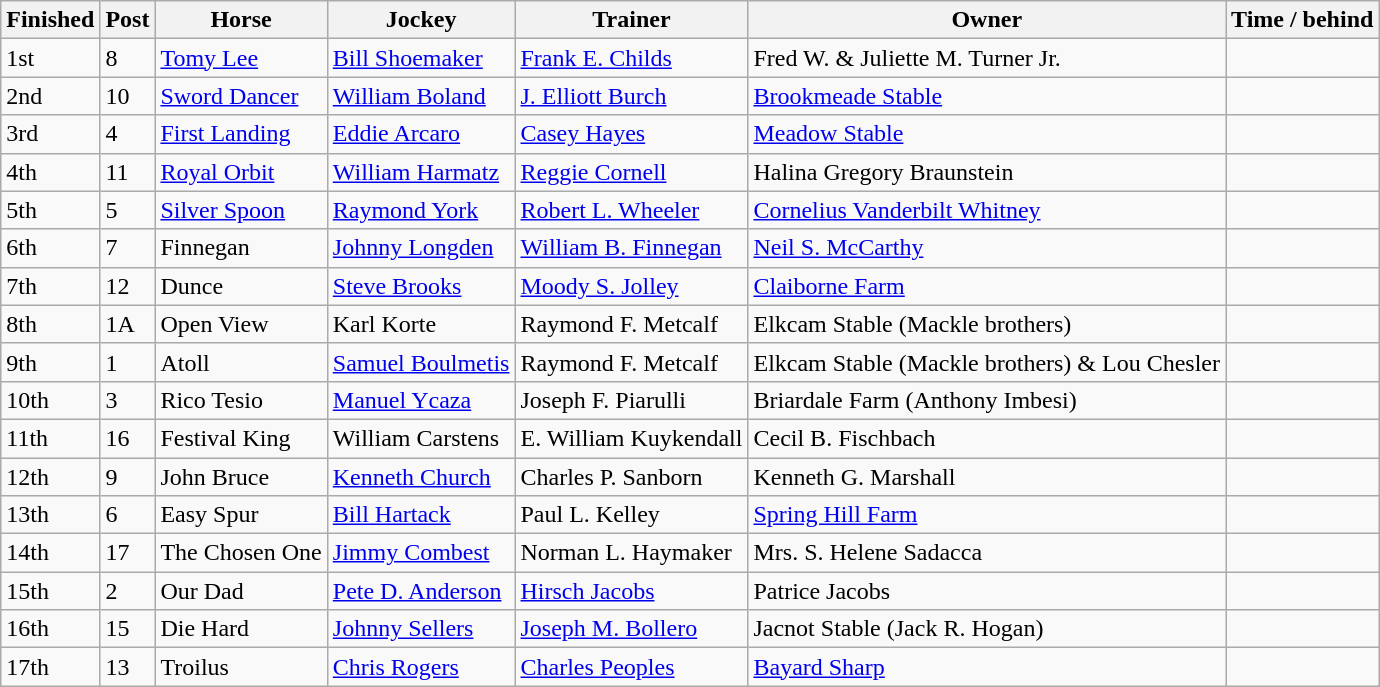<table class="wikitable">
<tr>
<th>Finished</th>
<th>Post</th>
<th>Horse</th>
<th>Jockey</th>
<th>Trainer</th>
<th>Owner</th>
<th>Time / behind</th>
</tr>
<tr>
<td>1st</td>
<td>8</td>
<td><a href='#'>Tomy Lee</a></td>
<td><a href='#'>Bill Shoemaker</a></td>
<td><a href='#'>Frank E. Childs</a></td>
<td>Fred W. & Juliette M. Turner Jr.</td>
<td></td>
</tr>
<tr>
<td>2nd</td>
<td>10</td>
<td><a href='#'>Sword Dancer</a></td>
<td><a href='#'>William Boland</a></td>
<td><a href='#'>J. Elliott Burch</a></td>
<td><a href='#'>Brookmeade Stable</a></td>
<td></td>
</tr>
<tr>
<td>3rd</td>
<td>4</td>
<td><a href='#'>First Landing</a></td>
<td><a href='#'>Eddie Arcaro</a></td>
<td><a href='#'>Casey Hayes</a></td>
<td><a href='#'>Meadow Stable</a></td>
<td></td>
</tr>
<tr>
<td>4th</td>
<td>11</td>
<td><a href='#'>Royal Orbit</a></td>
<td><a href='#'>William Harmatz</a></td>
<td><a href='#'>Reggie Cornell</a></td>
<td>Halina Gregory Braunstein</td>
<td></td>
</tr>
<tr>
<td>5th</td>
<td>5</td>
<td><a href='#'>Silver Spoon</a></td>
<td><a href='#'>Raymond York</a></td>
<td><a href='#'>Robert L. Wheeler</a></td>
<td><a href='#'>Cornelius Vanderbilt Whitney</a></td>
<td></td>
</tr>
<tr>
<td>6th</td>
<td>7</td>
<td>Finnegan</td>
<td><a href='#'>Johnny Longden</a></td>
<td><a href='#'>William B. Finnegan</a></td>
<td><a href='#'>Neil S. McCarthy</a></td>
<td></td>
</tr>
<tr>
<td>7th</td>
<td>12</td>
<td>Dunce</td>
<td><a href='#'>Steve Brooks</a></td>
<td><a href='#'>Moody S. Jolley</a></td>
<td><a href='#'>Claiborne Farm</a></td>
<td></td>
</tr>
<tr>
<td>8th</td>
<td>1A</td>
<td>Open View</td>
<td>Karl Korte</td>
<td>Raymond F. Metcalf</td>
<td>Elkcam Stable (Mackle brothers)</td>
<td></td>
</tr>
<tr>
<td>9th</td>
<td>1</td>
<td>Atoll</td>
<td><a href='#'>Samuel Boulmetis</a></td>
<td>Raymond F. Metcalf</td>
<td>Elkcam Stable (Mackle brothers) & Lou Chesler</td>
<td></td>
</tr>
<tr>
<td>10th</td>
<td>3</td>
<td>Rico Tesio</td>
<td><a href='#'>Manuel Ycaza</a></td>
<td>Joseph F. Piarulli</td>
<td>Briardale Farm (Anthony Imbesi)</td>
<td></td>
</tr>
<tr>
<td>11th</td>
<td>16</td>
<td>Festival King</td>
<td>William Carstens</td>
<td>E. William Kuykendall</td>
<td>Cecil B. Fischbach</td>
<td></td>
</tr>
<tr>
<td>12th</td>
<td>9</td>
<td>John Bruce</td>
<td><a href='#'>Kenneth Church</a></td>
<td>Charles P. Sanborn</td>
<td>Kenneth G. Marshall</td>
<td></td>
</tr>
<tr>
<td>13th</td>
<td>6</td>
<td>Easy Spur</td>
<td><a href='#'>Bill Hartack</a></td>
<td>Paul L. Kelley</td>
<td><a href='#'>Spring Hill Farm</a></td>
<td></td>
</tr>
<tr>
<td>14th</td>
<td>17</td>
<td>The Chosen One</td>
<td><a href='#'>Jimmy Combest</a></td>
<td>Norman L. Haymaker</td>
<td>Mrs. S. Helene Sadacca</td>
<td></td>
</tr>
<tr>
<td>15th</td>
<td>2</td>
<td>Our Dad</td>
<td><a href='#'>Pete D. Anderson</a></td>
<td><a href='#'>Hirsch Jacobs</a></td>
<td>Patrice Jacobs</td>
<td></td>
</tr>
<tr>
<td>16th</td>
<td>15</td>
<td>Die Hard</td>
<td><a href='#'>Johnny Sellers</a></td>
<td><a href='#'>Joseph M. Bollero</a></td>
<td>Jacnot Stable (Jack R. Hogan)</td>
<td></td>
</tr>
<tr>
<td>17th</td>
<td>13</td>
<td>Troilus</td>
<td><a href='#'>Chris Rogers</a></td>
<td><a href='#'>Charles Peoples</a></td>
<td><a href='#'>Bayard Sharp</a></td>
<td></td>
</tr>
</table>
